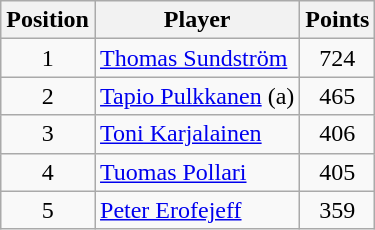<table class=wikitable>
<tr>
<th>Position</th>
<th>Player</th>
<th>Points</th>
</tr>
<tr>
<td align=center>1</td>
<td> <a href='#'>Thomas Sundström</a></td>
<td align=center>724</td>
</tr>
<tr>
<td align=center>2</td>
<td> <a href='#'>Tapio Pulkkanen</a> (a)</td>
<td align=center>465</td>
</tr>
<tr>
<td align=center>3</td>
<td> <a href='#'>Toni Karjalainen</a></td>
<td align=center>406</td>
</tr>
<tr>
<td align=center>4</td>
<td> <a href='#'>Tuomas Pollari</a></td>
<td align=center>405</td>
</tr>
<tr>
<td align=center>5</td>
<td> <a href='#'>Peter Erofejeff</a></td>
<td align=center>359</td>
</tr>
</table>
